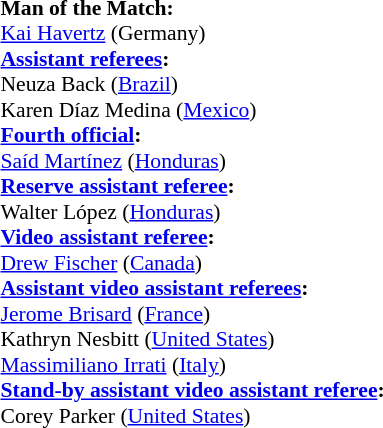<table style="width:100%; font-size:90%;">
<tr>
<td><br><strong>Man of the Match:</strong>
<br><a href='#'>Kai Havertz</a> (Germany)<br><strong><a href='#'>Assistant referees</a>:</strong>
<br>Neuza Back (<a href='#'>Brazil</a>)
<br>Karen Díaz Medina (<a href='#'>Mexico</a>)
<br><strong><a href='#'>Fourth official</a>:</strong>
<br><a href='#'>Saíd Martínez</a> (<a href='#'>Honduras</a>)
<br><strong><a href='#'>Reserve assistant referee</a>:</strong>
<br>Walter López (<a href='#'>Honduras</a>)
<br><strong><a href='#'>Video assistant referee</a>:</strong>
<br><a href='#'>Drew Fischer</a> (<a href='#'>Canada</a>)
<br><strong><a href='#'>Assistant video assistant referees</a>:</strong>
<br><a href='#'>Jerome Brisard</a> (<a href='#'>France</a>)
<br>Kathryn Nesbitt (<a href='#'>United States</a>)
<br><a href='#'>Massimiliano Irrati</a> (<a href='#'>Italy</a>)
<br><strong><a href='#'>Stand-by assistant video assistant referee</a>:</strong>
<br>Corey Parker (<a href='#'>United States</a>)</td>
</tr>
</table>
